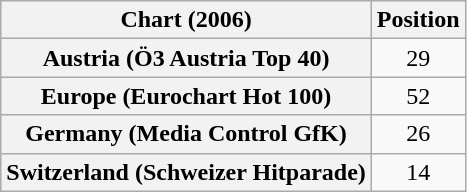<table class="wikitable sortable plainrowheaders" style="text-align:center">
<tr>
<th scope="col">Chart (2006)</th>
<th scope="col">Position</th>
</tr>
<tr>
<th scope="row">Austria (Ö3 Austria Top 40)</th>
<td>29</td>
</tr>
<tr>
<th scope="row">Europe (Eurochart Hot 100)</th>
<td>52</td>
</tr>
<tr>
<th scope="row">Germany (Media Control GfK)</th>
<td>26</td>
</tr>
<tr>
<th scope="row">Switzerland (Schweizer Hitparade)</th>
<td>14</td>
</tr>
</table>
